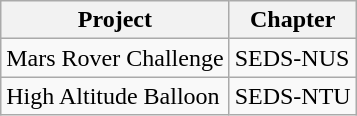<table class="wikitable">
<tr>
<th>Project</th>
<th>Chapter</th>
</tr>
<tr>
<td>Mars Rover Challenge</td>
<td>SEDS-NUS</td>
</tr>
<tr>
<td>High Altitude Balloon</td>
<td>SEDS-NTU</td>
</tr>
</table>
